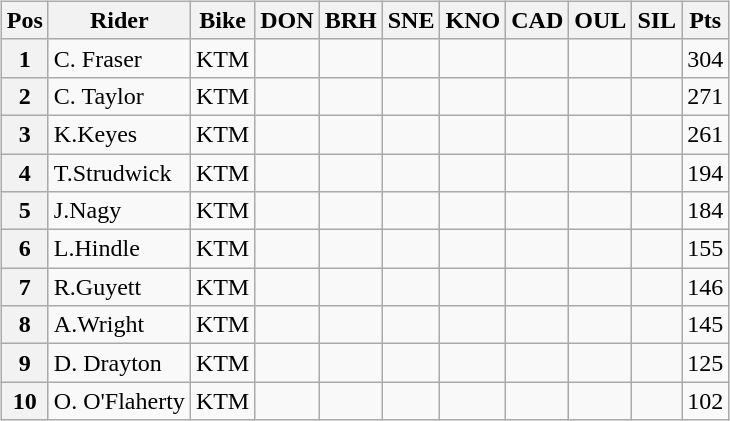<table>
<tr>
<td><br><table class="wikitable">
<tr>
<th>Pos</th>
<th>Rider</th>
<th>Bike</th>
<th>DON</th>
<th>BRH</th>
<th>SNE</th>
<th>KNO</th>
<th>CAD</th>
<th>OUL</th>
<th>SIL</th>
<th>Pts</th>
</tr>
<tr>
<th>1</th>
<td>C. Fraser</td>
<td>KTM</td>
<td></td>
<td></td>
<td></td>
<td></td>
<td></td>
<td></td>
<td></td>
<td>304</td>
</tr>
<tr>
<th>2</th>
<td>C. Taylor</td>
<td>KTM</td>
<td></td>
<td></td>
<td></td>
<td></td>
<td></td>
<td></td>
<td></td>
<td>271</td>
</tr>
<tr>
<th>3</th>
<td>K.Keyes</td>
<td>KTM</td>
<td></td>
<td></td>
<td></td>
<td></td>
<td></td>
<td></td>
<td></td>
<td>261</td>
</tr>
<tr>
<th>4</th>
<td>T.Strudwick</td>
<td>KTM</td>
<td></td>
<td></td>
<td></td>
<td></td>
<td></td>
<td></td>
<td></td>
<td>194</td>
</tr>
<tr>
<th>5</th>
<td>J.Nagy</td>
<td>KTM</td>
<td></td>
<td></td>
<td></td>
<td></td>
<td></td>
<td></td>
<td></td>
<td>184</td>
</tr>
<tr>
<th>6</th>
<td>L.Hindle</td>
<td>KTM</td>
<td></td>
<td></td>
<td></td>
<td></td>
<td></td>
<td></td>
<td></td>
<td>155</td>
</tr>
<tr>
<th>7</th>
<td>R.Guyett</td>
<td>KTM</td>
<td></td>
<td></td>
<td></td>
<td></td>
<td></td>
<td></td>
<td></td>
<td>146</td>
</tr>
<tr>
<th>8</th>
<td>A.Wright</td>
<td>KTM</td>
<td></td>
<td></td>
<td></td>
<td></td>
<td></td>
<td></td>
<td></td>
<td>145</td>
</tr>
<tr>
<th>9</th>
<td>D. Drayton</td>
<td>KTM</td>
<td></td>
<td></td>
<td></td>
<td></td>
<td></td>
<td></td>
<td></td>
<td>125</td>
</tr>
<tr>
<th>10</th>
<td>O. O'Flaherty</td>
<td>KTM</td>
<td></td>
<td></td>
<td></td>
<td></td>
<td></td>
<td></td>
<td></td>
<td>102</td>
</tr>
</table>
</td>
<td></td>
</tr>
</table>
